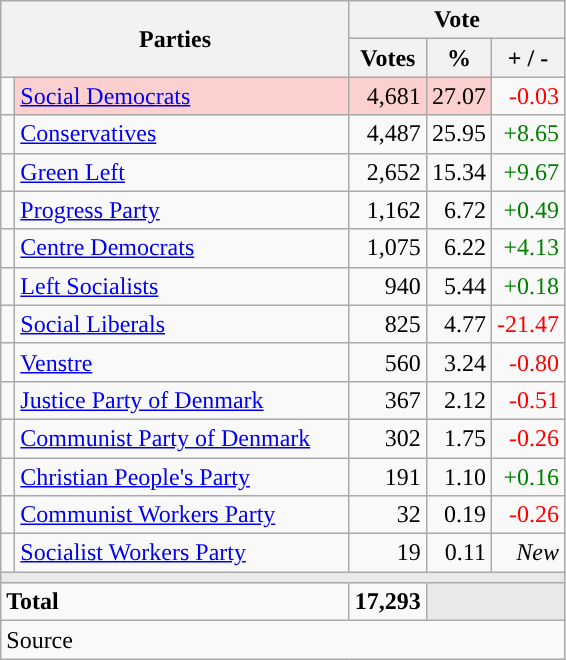<table class="wikitable" style="text-align:right;">
<tr>
<th style="text-align:centre;" rowspan="2" colspan="2" width="225">Parties</th>
<th colspan="3">Vote</th>
</tr>
<tr>
<th width="15">Votes</th>
<th width="15">%</th>
<th width="15">+ / -</th>
</tr>
<tr>
<td width="2" style="color:inherit;background:"></td>
<td bgcolor=#fbd0ce  align="left"><a href='#'>Social Democrats</a></td>
<td bgcolor=#fbd0ce>4,681</td>
<td bgcolor=#fbd0ce>27.07</td>
<td style=color:red;>-0.03</td>
</tr>
<tr>
<td width="2" style="color:inherit;background:"></td>
<td align="left"><a href='#'>Conservatives</a></td>
<td>4,487</td>
<td>25.95</td>
<td style=color:green;>+8.65</td>
</tr>
<tr>
<td width="2" style="color:inherit;background:"></td>
<td align="left"><a href='#'>Green Left</a></td>
<td>2,652</td>
<td>15.34</td>
<td style=color:green;>+9.67</td>
</tr>
<tr>
<td width="2" style="color:inherit;background:"></td>
<td align="left"><a href='#'>Progress Party</a></td>
<td>1,162</td>
<td>6.72</td>
<td style=color:green;>+0.49</td>
</tr>
<tr>
<td width="2" style="color:inherit;background:"></td>
<td align="left"><a href='#'>Centre Democrats</a></td>
<td>1,075</td>
<td>6.22</td>
<td style=color:green;>+4.13</td>
</tr>
<tr>
<td width="2" style="color:inherit;background:"></td>
<td align="left"><a href='#'>Left Socialists</a></td>
<td>940</td>
<td>5.44</td>
<td style=color:green;>+0.18</td>
</tr>
<tr>
<td width="2" style="color:inherit;background:"></td>
<td align="left"><a href='#'>Social Liberals</a></td>
<td>825</td>
<td>4.77</td>
<td style=color:red;>-21.47</td>
</tr>
<tr>
<td width="2" style="color:inherit;background:"></td>
<td align="left"><a href='#'>Venstre</a></td>
<td>560</td>
<td>3.24</td>
<td style=color:red;>-0.80</td>
</tr>
<tr>
<td width="2" style="color:inherit;background:"></td>
<td align="left"><a href='#'>Justice Party of Denmark</a></td>
<td>367</td>
<td>2.12</td>
<td style=color:red;>-0.51</td>
</tr>
<tr>
<td width="2" style="color:inherit;background:"></td>
<td align="left"><a href='#'>Communist Party of Denmark</a></td>
<td>302</td>
<td>1.75</td>
<td style=color:red;>-0.26</td>
</tr>
<tr>
<td width="2" style="color:inherit;background:"></td>
<td align="left"><a href='#'>Christian People's Party</a></td>
<td>191</td>
<td>1.10</td>
<td style=color:green;>+0.16</td>
</tr>
<tr>
<td width="2" style="color:inherit;background:"></td>
<td align="left"><a href='#'>Communist Workers Party</a></td>
<td>32</td>
<td>0.19</td>
<td style=color:red;>-0.26</td>
</tr>
<tr>
<td width="2" style="color:inherit;background:"></td>
<td align="left"><a href='#'>Socialist Workers Party</a></td>
<td>19</td>
<td>0.11</td>
<td><em>New</em></td>
</tr>
<tr>
<td colspan="7" bgcolor="#E9E9E9"></td>
</tr>
<tr>
<td align="left" colspan="2"><strong>Total</strong></td>
<td><strong>17,293</strong></td>
<td bgcolor="#E9E9E9" colspan="2"></td>
</tr>
<tr>
<td align="left" colspan="6">Source</td>
</tr>
</table>
